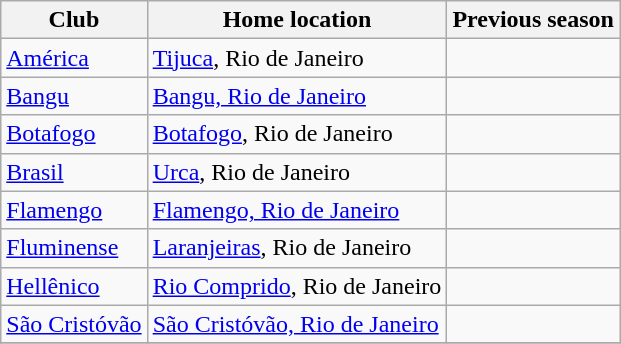<table class="wikitable sortable">
<tr>
<th>Club</th>
<th>Home location</th>
<th>Previous season</th>
</tr>
<tr>
<td><a href='#'>América</a></td>
<td><a href='#'>Tijuca</a>, Rio de Janeiro</td>
<td></td>
</tr>
<tr>
<td><a href='#'>Bangu</a></td>
<td><a href='#'>Bangu, Rio de Janeiro</a></td>
<td></td>
</tr>
<tr>
<td><a href='#'>Botafogo</a></td>
<td><a href='#'>Botafogo</a>, Rio de Janeiro</td>
<td></td>
</tr>
<tr>
<td><a href='#'>Brasil</a></td>
<td><a href='#'>Urca</a>, Rio de Janeiro</td>
<td></td>
</tr>
<tr>
<td><a href='#'>Flamengo</a></td>
<td><a href='#'>Flamengo, Rio de Janeiro</a></td>
<td></td>
</tr>
<tr>
<td><a href='#'>Fluminense</a></td>
<td><a href='#'>Laranjeiras</a>, Rio de Janeiro</td>
<td></td>
</tr>
<tr>
<td><a href='#'>Hellênico</a></td>
<td><a href='#'>Rio Comprido</a>, Rio de Janeiro</td>
<td></td>
</tr>
<tr>
<td><a href='#'>São Cristóvão</a></td>
<td><a href='#'>São Cristóvão, Rio de Janeiro</a></td>
<td></td>
</tr>
<tr>
</tr>
</table>
